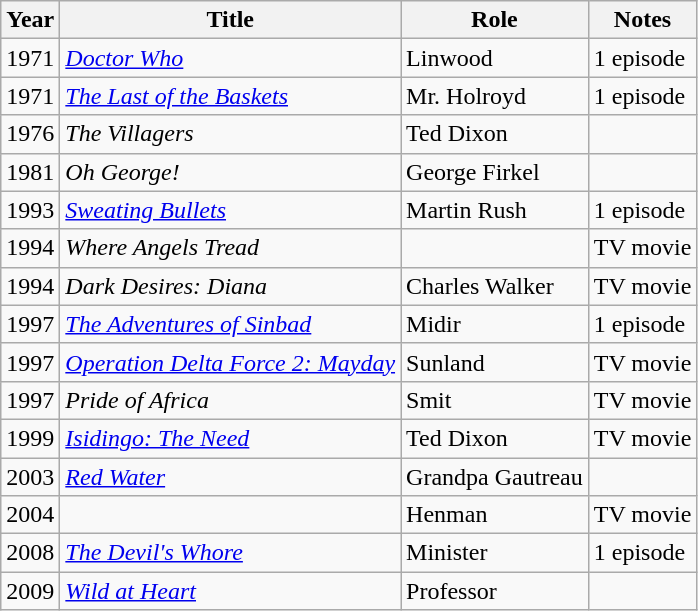<table class="wikitable">
<tr>
<th>Year</th>
<th>Title</th>
<th>Role</th>
<th>Notes</th>
</tr>
<tr>
<td>1971</td>
<td><em><a href='#'>Doctor Who</a></em></td>
<td>Linwood</td>
<td>1 episode</td>
</tr>
<tr>
<td>1971</td>
<td><em><a href='#'>The Last of the Baskets</a></em></td>
<td>Mr. Holroyd</td>
<td>1 episode</td>
</tr>
<tr>
<td>1976</td>
<td><em>The Villagers</em></td>
<td>Ted Dixon</td>
<td></td>
</tr>
<tr>
<td>1981</td>
<td><em>Oh George!</em></td>
<td>George Firkel</td>
<td></td>
</tr>
<tr>
<td>1993</td>
<td><em><a href='#'>Sweating Bullets</a></em></td>
<td>Martin Rush</td>
<td>1 episode</td>
</tr>
<tr>
<td>1994</td>
<td><em>Where Angels Tread</em></td>
<td></td>
<td>TV movie</td>
</tr>
<tr>
<td>1994</td>
<td><em>Dark Desires: Diana</em></td>
<td>Charles Walker</td>
<td>TV movie</td>
</tr>
<tr>
<td>1997</td>
<td><em><a href='#'>The Adventures of Sinbad</a></em></td>
<td>Midir</td>
<td>1 episode</td>
</tr>
<tr>
<td>1997</td>
<td><em><a href='#'>Operation Delta Force 2: Mayday</a></em></td>
<td>Sunland</td>
<td>TV movie</td>
</tr>
<tr>
<td>1997</td>
<td><em>Pride of Africa</em></td>
<td>Smit</td>
<td>TV movie</td>
</tr>
<tr>
<td>1999</td>
<td><em><a href='#'>Isidingo: The Need</a></em></td>
<td>Ted Dixon</td>
<td>TV movie</td>
</tr>
<tr>
<td>2003</td>
<td><em><a href='#'>Red Water</a></em></td>
<td>Grandpa Gautreau</td>
<td></td>
</tr>
<tr>
<td>2004</td>
<td><em></em></td>
<td>Henman</td>
<td>TV movie</td>
</tr>
<tr>
<td>2008</td>
<td><em><a href='#'>The Devil's Whore</a></em></td>
<td>Minister</td>
<td>1 episode</td>
</tr>
<tr>
<td>2009</td>
<td><em><a href='#'>Wild at Heart</a></em></td>
<td>Professor</td>
<td></td>
</tr>
</table>
